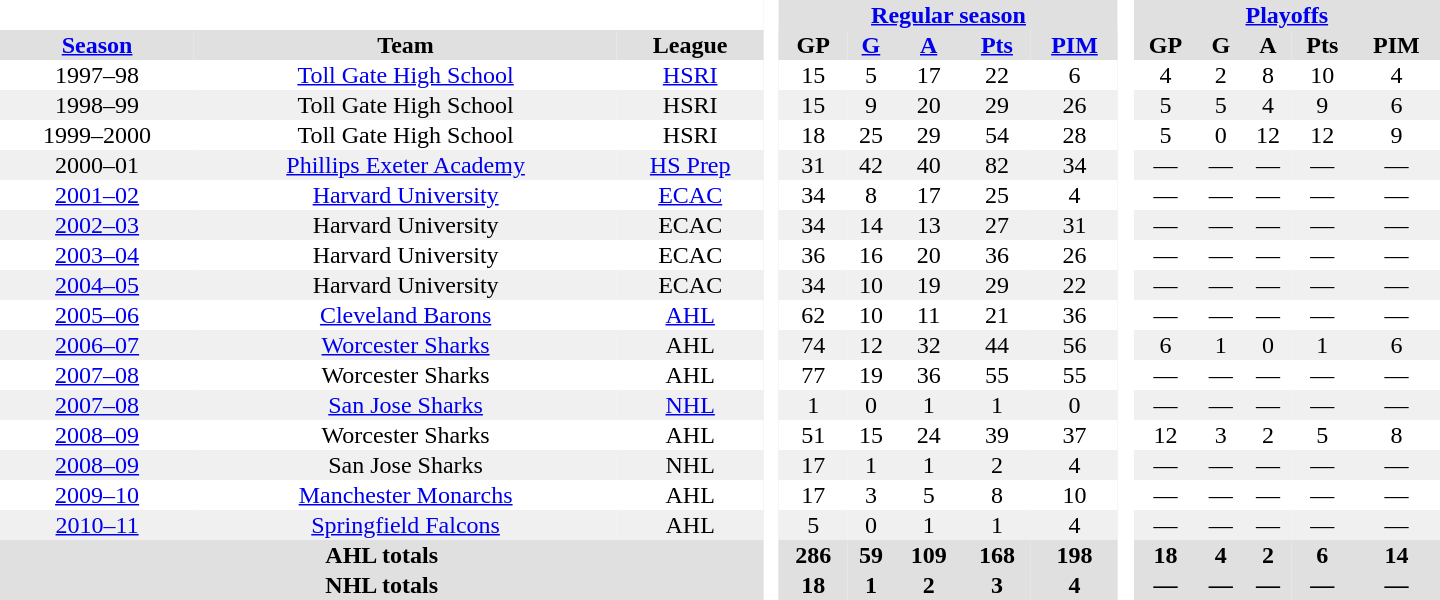<table border="0" cellpadding="1" cellspacing="0" style="text-align:center; width:60em;">
<tr style="background:#e0e0e0;">
<th colspan="3" bgcolor="#ffffff"> </th>
<th rowspan="99" bgcolor="#ffffff"> </th>
<th colspan="5"><a href='#'>Regular season</a></th>
<th rowspan="99" bgcolor="#ffffff"> </th>
<th colspan="5"><a href='#'>Playoffs</a></th>
</tr>
<tr style="background:#e0e0e0;">
<th><a href='#'>Season</a></th>
<th>Team</th>
<th>League</th>
<th>GP</th>
<th><a href='#'>G</a></th>
<th><a href='#'>A</a></th>
<th><a href='#'>Pts</a></th>
<th><a href='#'>PIM</a></th>
<th>GP</th>
<th>G</th>
<th>A</th>
<th>Pts</th>
<th>PIM</th>
</tr>
<tr>
<td>1997–98</td>
<td><a href='#'>Toll Gate High School</a></td>
<td><a href='#'>HSRI</a></td>
<td>15</td>
<td>5</td>
<td>17</td>
<td>22</td>
<td>6</td>
<td>4</td>
<td>2</td>
<td>8</td>
<td>10</td>
<td>4</td>
</tr>
<tr style="background:#f0f0f0;">
<td>1998–99</td>
<td>Toll Gate High School</td>
<td>HSRI</td>
<td>15</td>
<td>9</td>
<td>20</td>
<td>29</td>
<td>26</td>
<td>5</td>
<td>5</td>
<td>4</td>
<td>9</td>
<td>6</td>
</tr>
<tr>
<td>1999–2000</td>
<td>Toll Gate High School</td>
<td>HSRI</td>
<td>18</td>
<td>25</td>
<td>29</td>
<td>54</td>
<td>28</td>
<td>5</td>
<td>0</td>
<td>12</td>
<td>12</td>
<td>9</td>
</tr>
<tr style="background:#f0f0f0;">
<td>2000–01</td>
<td><a href='#'>Phillips Exeter Academy</a></td>
<td><a href='#'>HS Prep</a></td>
<td>31</td>
<td>42</td>
<td>40</td>
<td>82</td>
<td>34</td>
<td>—</td>
<td>—</td>
<td>—</td>
<td>—</td>
<td>—</td>
</tr>
<tr>
<td><a href='#'>2001–02</a></td>
<td><a href='#'>Harvard University</a></td>
<td><a href='#'>ECAC</a></td>
<td>34</td>
<td>8</td>
<td>17</td>
<td>25</td>
<td>4</td>
<td>—</td>
<td>—</td>
<td>—</td>
<td>—</td>
<td>—</td>
</tr>
<tr style="background:#f0f0f0;">
<td><a href='#'>2002–03</a></td>
<td>Harvard University</td>
<td>ECAC</td>
<td>34</td>
<td>14</td>
<td>13</td>
<td>27</td>
<td>31</td>
<td>—</td>
<td>—</td>
<td>—</td>
<td>—</td>
<td>—</td>
</tr>
<tr>
<td><a href='#'>2003–04</a></td>
<td>Harvard University</td>
<td>ECAC</td>
<td>36</td>
<td>16</td>
<td>20</td>
<td>36</td>
<td>26</td>
<td>—</td>
<td>—</td>
<td>—</td>
<td>—</td>
<td>—</td>
</tr>
<tr style="background:#f0f0f0;">
<td><a href='#'>2004–05</a></td>
<td>Harvard University</td>
<td>ECAC</td>
<td>34</td>
<td>10</td>
<td>19</td>
<td>29</td>
<td>22</td>
<td>—</td>
<td>—</td>
<td>—</td>
<td>—</td>
<td>—</td>
</tr>
<tr>
<td><a href='#'>2005–06</a></td>
<td><a href='#'>Cleveland Barons</a></td>
<td><a href='#'>AHL</a></td>
<td>62</td>
<td>10</td>
<td>11</td>
<td>21</td>
<td>36</td>
<td>—</td>
<td>—</td>
<td>—</td>
<td>—</td>
<td>—</td>
</tr>
<tr style="background:#f0f0f0;">
<td><a href='#'>2006–07</a></td>
<td><a href='#'>Worcester Sharks</a></td>
<td>AHL</td>
<td>74</td>
<td>12</td>
<td>32</td>
<td>44</td>
<td>56</td>
<td>6</td>
<td>1</td>
<td>0</td>
<td>1</td>
<td>6</td>
</tr>
<tr>
<td><a href='#'>2007–08</a></td>
<td>Worcester Sharks</td>
<td>AHL</td>
<td>77</td>
<td>19</td>
<td>36</td>
<td>55</td>
<td>55</td>
<td>—</td>
<td>—</td>
<td>—</td>
<td>—</td>
<td>—</td>
</tr>
<tr style="background:#f0f0f0;">
<td><a href='#'>2007–08</a></td>
<td><a href='#'>San Jose Sharks</a></td>
<td><a href='#'>NHL</a></td>
<td>1</td>
<td>0</td>
<td>1</td>
<td>1</td>
<td>0</td>
<td>—</td>
<td>—</td>
<td>—</td>
<td>—</td>
<td>—</td>
</tr>
<tr>
<td><a href='#'>2008–09</a></td>
<td>Worcester Sharks</td>
<td>AHL</td>
<td>51</td>
<td>15</td>
<td>24</td>
<td>39</td>
<td>37</td>
<td>12</td>
<td>3</td>
<td>2</td>
<td>5</td>
<td>8</td>
</tr>
<tr style="background:#f0f0f0;">
<td><a href='#'>2008–09</a></td>
<td>San Jose Sharks</td>
<td>NHL</td>
<td>17</td>
<td>1</td>
<td>1</td>
<td>2</td>
<td>4</td>
<td>—</td>
<td>—</td>
<td>—</td>
<td>—</td>
<td>—</td>
</tr>
<tr>
<td><a href='#'>2009–10</a></td>
<td><a href='#'>Manchester Monarchs</a></td>
<td>AHL</td>
<td>17</td>
<td>3</td>
<td>5</td>
<td>8</td>
<td>10</td>
<td>—</td>
<td>—</td>
<td>—</td>
<td>—</td>
<td>—</td>
</tr>
<tr style="background:#f0f0f0;">
<td><a href='#'>2010–11</a></td>
<td><a href='#'>Springfield Falcons</a></td>
<td>AHL</td>
<td>5</td>
<td>0</td>
<td>1</td>
<td>1</td>
<td>4</td>
<td>—</td>
<td>—</td>
<td>—</td>
<td>—</td>
<td>—</td>
</tr>
<tr style="background:#e0e0e0;">
<th colspan="3">AHL totals</th>
<th>286</th>
<th>59</th>
<th>109</th>
<th>168</th>
<th>198</th>
<th>18</th>
<th>4</th>
<th>2</th>
<th>6</th>
<th>14</th>
</tr>
<tr style="background:#e0e0e0;">
<th colspan="3">NHL totals</th>
<th>18</th>
<th>1</th>
<th>2</th>
<th>3</th>
<th>4</th>
<th>—</th>
<th>—</th>
<th>—</th>
<th>—</th>
<th>—</th>
</tr>
</table>
